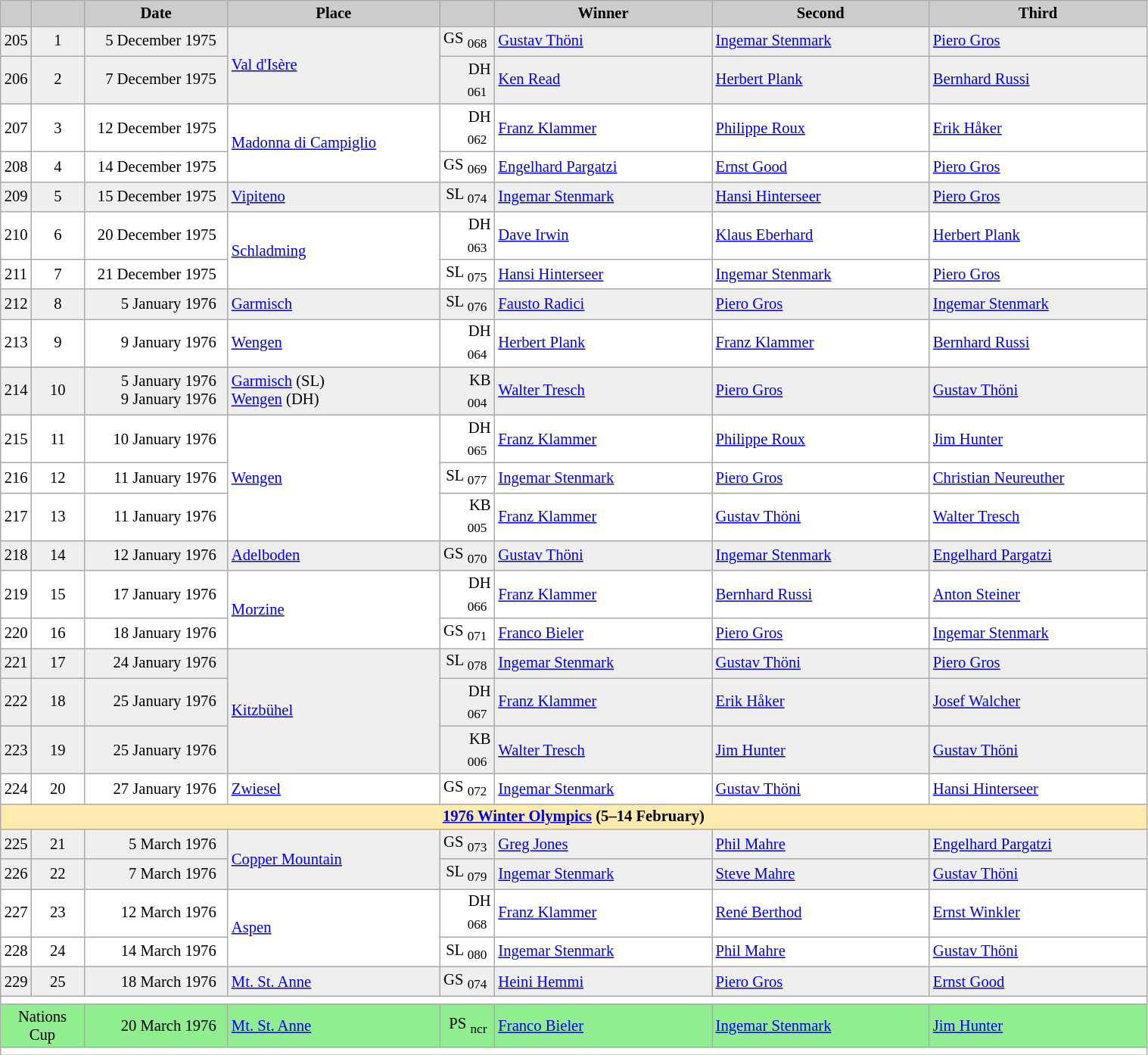<table class="wikitable plainrowheaders" style="background:#fff; font-size:86%; line-height:16px; border:grey solid 1px; border-collapse:collapse;">
<tr style="background:#ccc; text-align:center;">
<td align="center" width="13"></td>
<td align="center" width="40"></td>
<td align="center" width="120"><strong>Date</strong></td>
<td align="center" width="180"><strong>Place</strong></td>
<td align="center" width="42"></td>
<td align="center" width="185"><strong>Winner</strong></td>
<td align="center" width="185"><strong>Second</strong></td>
<td align="center" width="185"><strong>Third</strong></td>
</tr>
<tr bgcolor="#EFEFEF">
<td align=center>205</td>
<td align=center>1</td>
<td align=right>5 December 1975  </td>
<td rowspan=2> <a href='#'>Val d'Isère</a></td>
<td align=right>GS <sub>068</sub> </td>
<td> <a href='#'>Gustav Thöni</a></td>
<td> <a href='#'>Ingemar Stenmark</a></td>
<td> <a href='#'>Piero Gros</a></td>
</tr>
<tr bgcolor="#EFEFEF">
<td align=center>206</td>
<td align=center>2</td>
<td align=right>7 December 1975  </td>
<td align=right>DH <sub>061</sub> </td>
<td> <a href='#'>Ken Read</a></td>
<td> <a href='#'>Herbert Plank</a></td>
<td> <a href='#'>Bernhard Russi</a></td>
</tr>
<tr>
<td align=center>207</td>
<td align=center>3</td>
<td align=right>12 December 1975  </td>
<td rowspan=2> <a href='#'>Madonna di Campiglio</a></td>
<td align=right>DH <sub>062</sub> </td>
<td> <a href='#'>Franz Klammer</a></td>
<td> <a href='#'>Philippe Roux</a></td>
<td> <a href='#'>Erik Håker</a></td>
</tr>
<tr>
<td align=center>208</td>
<td align=center>4</td>
<td align=right>14 December 1975  </td>
<td align=right>GS <sub>069</sub> </td>
<td> <a href='#'>Engelhard Pargatzi</a></td>
<td> <a href='#'>Ernst Good</a></td>
<td> <a href='#'>Piero Gros</a></td>
</tr>
<tr bgcolor="#EFEFEF">
<td align=center>209</td>
<td align=center>5</td>
<td align=right>15 December 1975  </td>
<td> <a href='#'>Vipiteno</a></td>
<td align=right>SL <sub>074</sub> </td>
<td> <a href='#'>Ingemar Stenmark</a></td>
<td> <a href='#'>Hansi Hinterseer</a></td>
<td> <a href='#'>Piero Gros</a></td>
</tr>
<tr>
<td align=center>210</td>
<td align=center>6</td>
<td align=right>20 December 1975  </td>
<td rowspan=2> <a href='#'>Schladming</a></td>
<td align=right>DH <sub>063</sub> </td>
<td> <a href='#'>Dave Irwin</a></td>
<td> <a href='#'>Klaus Eberhard</a></td>
<td> <a href='#'>Herbert Plank</a></td>
</tr>
<tr>
<td align=center>211</td>
<td align=center>7</td>
<td align=right>21 December 1975  </td>
<td align=right>SL <sub>075</sub> </td>
<td> <a href='#'>Hansi Hinterseer</a></td>
<td> <a href='#'>Ingemar Stenmark</a></td>
<td> <a href='#'>Piero Gros</a></td>
</tr>
<tr bgcolor="#EFEFEF">
<td align=center>212</td>
<td align=center>8</td>
<td align=right>5 January 1976  </td>
<td> <a href='#'>Garmisch</a></td>
<td align=right>SL <sub>076</sub> </td>
<td> <a href='#'>Fausto Radici</a></td>
<td> <a href='#'>Piero Gros</a></td>
<td> <a href='#'>Ingemar Stenmark</a></td>
</tr>
<tr>
<td align=center>213</td>
<td align=center>9</td>
<td align=right>9 January 1976  </td>
<td> <a href='#'>Wengen</a></td>
<td align=right>DH <sub>064</sub> </td>
<td> <a href='#'>Herbert Plank</a></td>
<td> <a href='#'>Franz Klammer</a></td>
<td> <a href='#'>Bernhard Russi</a></td>
</tr>
<tr bgcolor="#EFEFEF">
<td align=center>214</td>
<td align=center>10</td>
<td align=right>5 January 1976  <br>9 January 1976  </td>
<td> <a href='#'>Garmisch</a> (SL)<br> <a href='#'>Wengen</a> (DH)</td>
<td align=right>KB <sub>004</sub> </td>
<td> <a href='#'>Walter Tresch</a></td>
<td> <a href='#'>Piero Gros</a></td>
<td> <a href='#'>Gustav Thöni</a></td>
</tr>
<tr>
<td align=center>215</td>
<td align=center>11</td>
<td align=right>10 January 1976  </td>
<td rowspan=3> <a href='#'>Wengen</a></td>
<td align=right>DH <sub>065</sub> </td>
<td> <a href='#'>Franz Klammer</a></td>
<td> <a href='#'>Philippe Roux</a></td>
<td> <a href='#'>Jim Hunter</a></td>
</tr>
<tr>
<td align=center>216</td>
<td align=center>12</td>
<td align=right>11 January 1976  </td>
<td align=right>SL <sub>077</sub> </td>
<td> <a href='#'>Ingemar Stenmark</a></td>
<td> <a href='#'>Piero Gros</a></td>
<td> <a href='#'>Christian Neureuther</a></td>
</tr>
<tr>
<td align=center>217</td>
<td align=center>13</td>
<td align=right>11 January 1976  </td>
<td align=right>KB <sub>005</sub> </td>
<td> <a href='#'>Franz Klammer</a></td>
<td> <a href='#'>Gustav Thöni</a></td>
<td> <a href='#'>Walter Tresch</a></td>
</tr>
<tr bgcolor="#EFEFEF">
<td align=center>218</td>
<td align=center>14</td>
<td align=right>12 January 1976  </td>
<td> <a href='#'>Adelboden</a></td>
<td align=right>GS <sub>070</sub> </td>
<td> <a href='#'>Gustav Thöni</a></td>
<td> <a href='#'>Ingemar Stenmark</a></td>
<td> <a href='#'>Engelhard Pargatzi</a></td>
</tr>
<tr>
<td align=center>219</td>
<td align=center>15</td>
<td align=right>17 January 1976  </td>
<td rowspan=2> <a href='#'>Morzine</a></td>
<td align=right>DH <sub>066</sub> </td>
<td> <a href='#'>Franz Klammer</a></td>
<td> <a href='#'>Bernhard Russi</a></td>
<td> <a href='#'>Anton Steiner</a></td>
</tr>
<tr>
<td align=center>220</td>
<td align=center>16</td>
<td align=right>18 January 1976  </td>
<td align=right>GS <sub>071</sub> </td>
<td> <a href='#'>Franco Bieler</a></td>
<td> <a href='#'>Piero Gros</a></td>
<td> <a href='#'>Ingemar Stenmark</a></td>
</tr>
<tr bgcolor="#EFEFEF">
<td align=center>221</td>
<td align=center>17</td>
<td align=right>24 January 1976  </td>
<td rowspan=3> <a href='#'>Kitzbühel</a></td>
<td align=right>SL <sub>078</sub> </td>
<td> <a href='#'>Ingemar Stenmark</a></td>
<td> <a href='#'>Gustav Thöni</a></td>
<td> <a href='#'>Piero Gros</a></td>
</tr>
<tr bgcolor="#EFEFEF">
<td align=center>222</td>
<td align=center>18</td>
<td align=right>25 January 1976  </td>
<td align=right>DH <sub>067</sub> </td>
<td> <a href='#'>Franz Klammer</a></td>
<td> <a href='#'>Erik Håker</a></td>
<td> <a href='#'>Josef Walcher</a></td>
</tr>
<tr bgcolor="#EFEFEF">
<td align=center>223</td>
<td align=center>19</td>
<td align=right>25 January 1976  </td>
<td align=right>KB <sub>006</sub> </td>
<td> <a href='#'>Walter Tresch</a></td>
<td> <a href='#'>Jim Hunter</a></td>
<td> <a href='#'>Gustav Thöni</a></td>
</tr>
<tr>
<td align=center>224</td>
<td align=center>20</td>
<td align=right>27 January 1976  </td>
<td> <a href='#'>Zwiesel</a></td>
<td align=right>GS <sub>072</sub> </td>
<td> <a href='#'>Ingemar Stenmark</a></td>
<td> <a href='#'>Gustav Thöni</a></td>
<td> <a href='#'>Hansi Hinterseer</a></td>
</tr>
<tr style="background:#FFEBAD">
<td colspan="8" style="text-align:center;"><strong><a href='#'>1976 Winter Olympics</a> (5–14 February)</strong></td>
</tr>
<tr bgcolor="#EFEFEF">
<td align=center>225</td>
<td align=center>21</td>
<td align=right>5 March 1976  </td>
<td rowspan=2> <a href='#'>Copper Mountain</a></td>
<td align=right>GS <sub>073</sub> </td>
<td> <a href='#'>Greg Jones</a></td>
<td> <a href='#'>Phil Mahre</a></td>
<td> <a href='#'>Engelhard Pargatzi</a></td>
</tr>
<tr bgcolor="#EFEFEF">
<td align=center>226</td>
<td align=center>22</td>
<td align=right>7 March 1976  </td>
<td align=right>SL <sub>079</sub> </td>
<td> <a href='#'>Ingemar Stenmark</a></td>
<td> <a href='#'>Steve Mahre</a></td>
<td> <a href='#'>Gustav Thöni</a></td>
</tr>
<tr>
<td align=center>227</td>
<td align=center>23</td>
<td align=right>12 March 1976  </td>
<td rowspan=2> <a href='#'>Aspen</a></td>
<td align=right>DH <sub>068</sub> </td>
<td> <a href='#'>Franz Klammer</a></td>
<td> <a href='#'>René Berthod</a></td>
<td> <a href='#'>Ernst Winkler</a></td>
</tr>
<tr>
<td align=center>228</td>
<td align=center>24</td>
<td align=right>14 March 1976  </td>
<td align=right>SL <sub>080</sub> </td>
<td> <a href='#'>Ingemar Stenmark</a></td>
<td> <a href='#'>Phil Mahre</a></td>
<td> <a href='#'>Gustav Thöni</a></td>
</tr>
<tr bgcolor="#EFEFEF">
<td align=center>229</td>
<td align=center>25</td>
<td align=right>18 March 1976  </td>
<td> <a href='#'>Mt. St. Anne</a></td>
<td align=right>GS <sub>074</sub> </td>
<td> <a href='#'>Heini Hemmi</a></td>
<td> <a href='#'>Piero Gros</a></td>
<td> <a href='#'>Ernst Good</a></td>
</tr>
<tr>
<td colspan=8></td>
</tr>
<tr bgcolor=#90EE90>
<td colspan=2 align=center>Nations Cup</td>
<td align=right>20 March 1976  </td>
<td> <a href='#'>Mt. St. Anne</a></td>
<td align=right>PS <sub>ncr</sub> </td>
<td> <a href='#'>Franco Bieler</a></td>
<td> <a href='#'>Ingemar Stenmark</a></td>
<td> <a href='#'>Jim Hunter</a></td>
</tr>
<tr>
<td colspan=8></td>
</tr>
</table>
